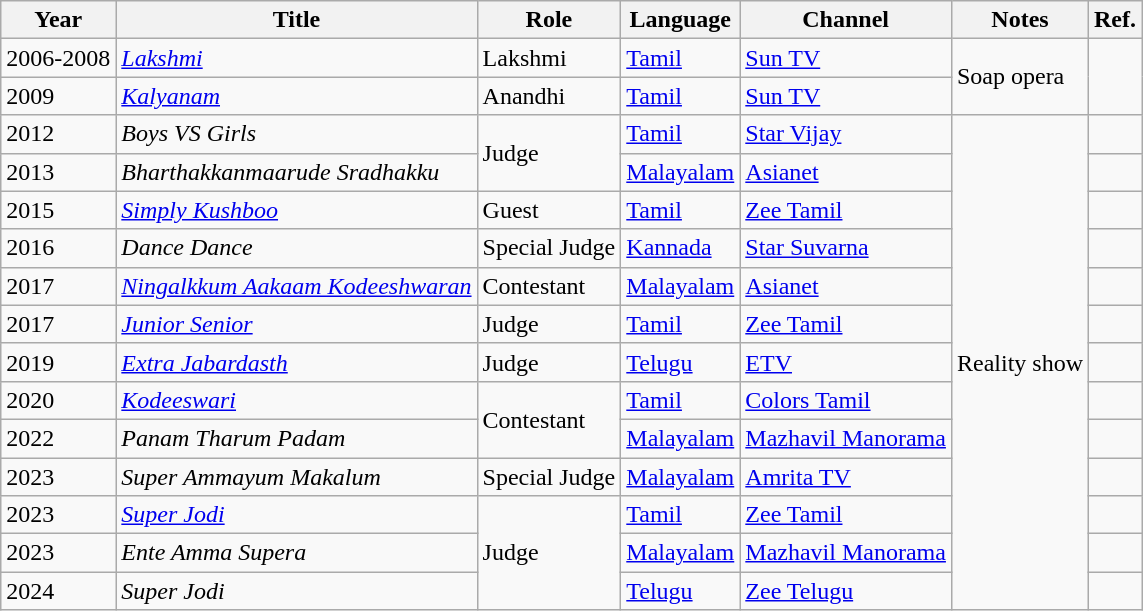<table class="wikitable">
<tr>
<th>Year</th>
<th>Title</th>
<th>Role</th>
<th>Language</th>
<th>Channel</th>
<th>Notes</th>
<th>Ref.</th>
</tr>
<tr>
<td>2006-2008</td>
<td><em><a href='#'>Lakshmi</a></em></td>
<td>Lakshmi</td>
<td><a href='#'>Tamil</a></td>
<td><a href='#'>Sun TV</a></td>
<td rowspan=2>Soap opera</td>
<td rowspan=2></td>
</tr>
<tr>
<td>2009</td>
<td><em><a href='#'>Kalyanam</a></em></td>
<td>Anandhi</td>
<td><a href='#'>Tamil</a></td>
<td><a href='#'>Sun TV</a></td>
</tr>
<tr>
<td>2012</td>
<td><em>Boys VS Girls</em></td>
<td rowspan=2>Judge</td>
<td><a href='#'>Tamil</a></td>
<td><a href='#'>Star Vijay</a></td>
<td rowspan=13>Reality show</td>
<td></td>
</tr>
<tr>
<td>2013</td>
<td><em>Bharthakkanmaarude Sradhakku</em></td>
<td><a href='#'>Malayalam</a></td>
<td><a href='#'>Asianet</a></td>
<td></td>
</tr>
<tr>
<td>2015</td>
<td><em><a href='#'>Simply Kushboo</a></em></td>
<td>Guest</td>
<td><a href='#'>Tamil</a></td>
<td><a href='#'>Zee Tamil</a></td>
<td></td>
</tr>
<tr>
<td>2016</td>
<td><em>Dance Dance</em></td>
<td>Special Judge</td>
<td><a href='#'>Kannada</a></td>
<td><a href='#'>Star Suvarna</a></td>
<td></td>
</tr>
<tr>
<td>2017</td>
<td><em><a href='#'>Ningalkkum Aakaam Kodeeshwaran</a></em></td>
<td>Contestant</td>
<td><a href='#'>Malayalam</a></td>
<td><a href='#'>Asianet</a></td>
<td></td>
</tr>
<tr>
<td>2017</td>
<td><em><a href='#'>Junior Senior</a></em></td>
<td>Judge</td>
<td><a href='#'>Tamil</a></td>
<td><a href='#'>Zee Tamil</a></td>
<td></td>
</tr>
<tr>
<td>2019</td>
<td><em><a href='#'>Extra Jabardasth</a></em></td>
<td>Judge</td>
<td><a href='#'>Telugu</a></td>
<td><a href='#'>ETV</a></td>
<td></td>
</tr>
<tr>
<td>2020</td>
<td><em><a href='#'>Kodeeswari</a></em></td>
<td rowspan=2>Contestant</td>
<td><a href='#'>Tamil</a></td>
<td><a href='#'>Colors Tamil</a></td>
<td></td>
</tr>
<tr>
<td>2022</td>
<td><em>Panam Tharum Padam</em></td>
<td><a href='#'>Malayalam</a></td>
<td><a href='#'>Mazhavil Manorama</a></td>
<td></td>
</tr>
<tr>
<td>2023</td>
<td><em>Super Ammayum Makalum</em></td>
<td>Special Judge</td>
<td><a href='#'>Malayalam</a></td>
<td><a href='#'>Amrita TV</a></td>
<td></td>
</tr>
<tr>
<td>2023</td>
<td><em><a href='#'>Super Jodi</a></em></td>
<td rowspan=3>Judge</td>
<td><a href='#'>Tamil</a></td>
<td><a href='#'>Zee Tamil</a></td>
<td></td>
</tr>
<tr>
<td>2023</td>
<td><em>Ente Amma Supera</em></td>
<td><a href='#'>Malayalam</a></td>
<td><a href='#'>Mazhavil Manorama</a></td>
<td></td>
</tr>
<tr>
<td>2024</td>
<td><em>Super Jodi</em></td>
<td><a href='#'>Telugu</a></td>
<td><a href='#'>Zee Telugu</a></td>
<td></td>
</tr>
</table>
